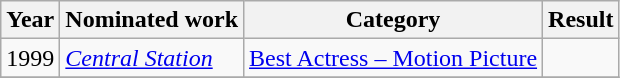<table class="wikitable sortable">
<tr>
<th>Year</th>
<th>Nominated work</th>
<th>Category</th>
<th>Result</th>
</tr>
<tr>
<td>1999</td>
<td><em><a href='#'>Central Station</a></em></td>
<td><a href='#'>Best Actress – Motion Picture</a></td>
<td></td>
</tr>
<tr>
</tr>
</table>
